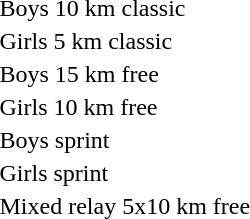<table>
<tr>
<td>Boys 10 km classic</td>
<td></td>
<td></td>
<td></td>
</tr>
<tr>
<td>Girls 5 km classic</td>
<td></td>
<td></td>
<td></td>
</tr>
<tr>
<td>Boys 15 km free</td>
<td></td>
<td></td>
<td></td>
</tr>
<tr>
<td>Girls 10 km free</td>
<td></td>
<td></td>
<td></td>
</tr>
<tr>
<td>Boys sprint</td>
<td></td>
<td></td>
<td></td>
</tr>
<tr>
<td>Girls sprint</td>
<td></td>
<td></td>
<td></td>
</tr>
<tr>
<td>Mixed relay 5x10 km free</td>
<td></td>
<td></td>
<td></td>
</tr>
</table>
